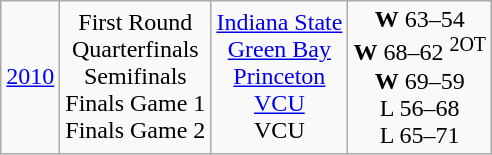<table class="wikitable">
<tr align="center">
<td><a href='#'>2010</a></td>
<td>First Round<br>Quarterfinals<br>Semifinals<br>Finals Game 1<br>Finals Game 2</td>
<td><a href='#'>Indiana State</a><br><a href='#'>Green Bay</a><br><a href='#'>Princeton</a><br><a href='#'>VCU</a><br>VCU</td>
<td><strong>W</strong> 63–54<br><strong>W</strong> 68–62 <sup>2OT</sup><br><strong>W</strong> 69–59<br>L 56–68<br>L 65–71</td>
</tr>
</table>
